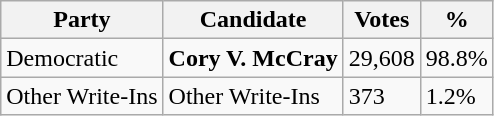<table class="wikitable">
<tr>
<th>Party</th>
<th>Candidate</th>
<th>Votes</th>
<th>%</th>
</tr>
<tr>
<td>Democratic</td>
<td><strong>Cory V. McCray</strong></td>
<td>29,608</td>
<td>98.8%</td>
</tr>
<tr>
<td>Other Write-Ins</td>
<td>Other Write-Ins</td>
<td>373</td>
<td>1.2%</td>
</tr>
</table>
